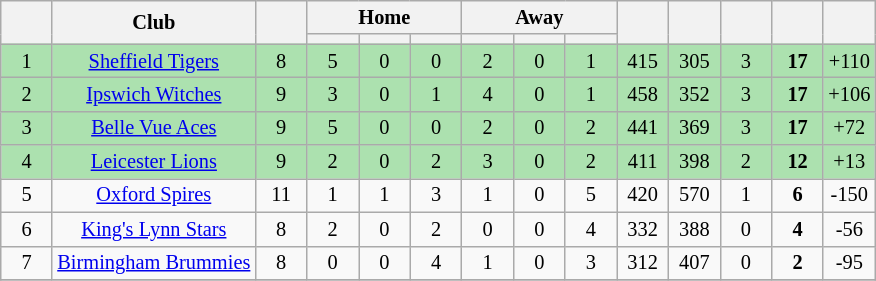<table class="wikitable" style="text-align:center; font-size:85%">
<tr>
<th rowspan="2" style="width:28px;"></th>
<th rowspan=2>Club</th>
<th rowspan="2" style="width:28px;"></th>
<th colspan=3>Home</th>
<th colspan=3>Away</th>
<th rowspan="2" style="width:28px;"></th>
<th rowspan="2" style="width:28px;"></th>
<th rowspan="2" style="width:28px;"></th>
<th rowspan="2" style="width:28px;"></th>
<th rowspan="2" style="width:28px;"></th>
</tr>
<tr>
<th width=28></th>
<th width=28></th>
<th width=28></th>
<th width=28></th>
<th width=28></th>
<th width=28></th>
</tr>
<tr style="background:#ACE1AF;">
<td align="center">1</td>
<td><a href='#'>Sheffield Tigers</a></td>
<td align="center">8</td>
<td align="center">5</td>
<td align="center">0</td>
<td align="center">0</td>
<td align="center">2</td>
<td align="center">0</td>
<td align="center">1</td>
<td align="center">415</td>
<td align="center">305</td>
<td align="center">3</td>
<td align="center"><strong>17</strong></td>
<td align="center">+110</td>
</tr>
<tr style="background:#ACE1AF;">
<td align="center">2</td>
<td><a href='#'>Ipswich Witches</a></td>
<td align="center">9</td>
<td align="center">3</td>
<td align="center">0</td>
<td align="center">1</td>
<td align="center">4</td>
<td align="center">0</td>
<td align="center">1</td>
<td align="center">458</td>
<td align="center">352</td>
<td align="center">3</td>
<td align="center"><strong>17</strong></td>
<td align="center">+106</td>
</tr>
<tr style="background:#ACE1AF;">
<td align="center">3</td>
<td><a href='#'>Belle Vue Aces</a></td>
<td align="center">9</td>
<td align="center">5</td>
<td align="center">0</td>
<td align="center">0</td>
<td align="center">2</td>
<td align="center">0</td>
<td align="center">2</td>
<td align="center">441</td>
<td align="center">369</td>
<td align="center">3</td>
<td align="center"><strong>17</strong></td>
<td align="center">+72</td>
</tr>
<tr style="background:#ACE1AF;">
<td align="center">4</td>
<td><a href='#'>Leicester Lions</a></td>
<td align="center">9</td>
<td align="center">2</td>
<td align="center">0</td>
<td align="center">2</td>
<td align="center">3</td>
<td align="center">0</td>
<td align="center">2</td>
<td align="center">411</td>
<td align="center">398</td>
<td align="center">2</td>
<td align="center"><strong>12</strong></td>
<td align="center">+13</td>
</tr>
<tr>
<td align="center">5</td>
<td><a href='#'>Oxford Spires</a></td>
<td align="center">11</td>
<td align="center">1</td>
<td align="center">1</td>
<td align="center">3</td>
<td align="center">1</td>
<td align="center">0</td>
<td align="center">5</td>
<td align="center">420</td>
<td align="center">570</td>
<td align="center">1</td>
<td align="center"><strong>6</strong></td>
<td align="center">-150</td>
</tr>
<tr>
<td align="center">6</td>
<td><a href='#'>King's Lynn Stars</a></td>
<td align="center">8</td>
<td align="center">2</td>
<td align="center">0</td>
<td align="center">2</td>
<td align="center">0</td>
<td align="center">0</td>
<td align="center">4</td>
<td align="center">332</td>
<td align="center">388</td>
<td align="center">0</td>
<td align="center"><strong>4</strong></td>
<td align="center">-56</td>
</tr>
<tr>
<td align="center">7</td>
<td><a href='#'>Birmingham Brummies</a></td>
<td align="center">8</td>
<td align="center">0</td>
<td align="center">0</td>
<td align="center">4</td>
<td align="center">1</td>
<td align="center">0</td>
<td align="center">3</td>
<td align="center">312</td>
<td align="center">407</td>
<td align="center">0</td>
<td align="center"><strong>2</strong></td>
<td align="center">-95</td>
</tr>
<tr>
</tr>
</table>
